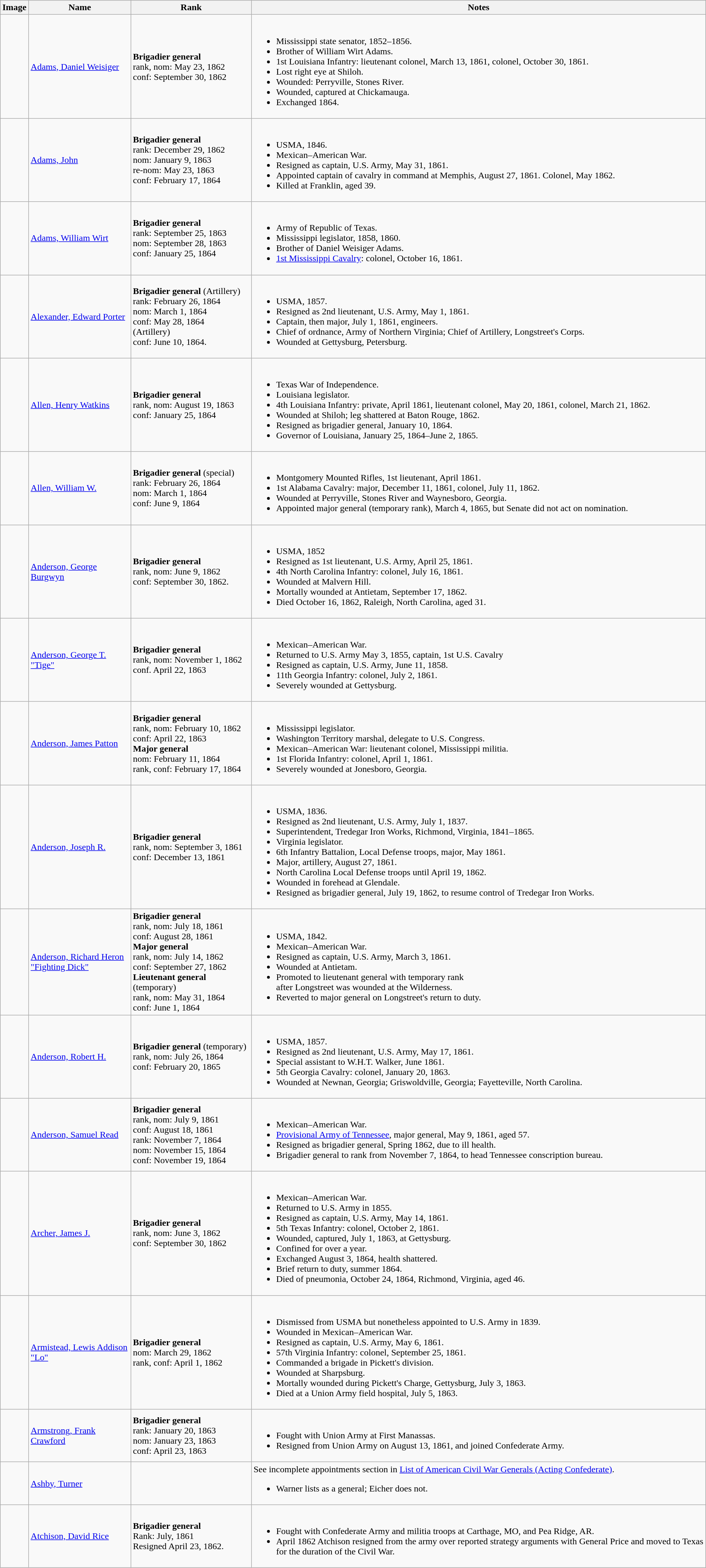<table class="wikitable sortable">
<tr>
<th class="unsortable">Image</th>
<th>Name</th>
<th>Rank</th>
<th class="unsortable">Notes</th>
</tr>
<tr>
<td></td>
<td><a href='#'>Adams, Daniel Weisiger</a></td>
<td style=white-space:nowrap><strong>Brigadier general</strong><br>rank, nom: May 23, 1862<br>conf: September 30, 1862</td>
<td><br><ul><li>Mississippi state senator, 1852–1856.</li><li>Brother of William Wirt Adams.</li><li>1st Louisiana Infantry: lieutenant colonel, March 13, 1861, colonel, October 30, 1861.</li><li>Lost right eye at Shiloh.</li><li>Wounded: Perryville, Stones River.</li><li>Wounded, captured at Chickamauga.</li><li>Exchanged 1864.</li></ul></td>
</tr>
<tr>
<td></td>
<td><a href='#'>Adams, John</a></td>
<td style=white-space:nowrap><strong>Brigadier general</strong><br>rank: December 29, 1862<br>nom: January 9, 1863<br>re-nom: May 23, 1863<br>conf: February 17, 1864</td>
<td><br><ul><li>USMA, 1846.</li><li>Mexican–American War.</li><li>Resigned as captain, U.S. Army, May 31, 1861.</li><li>Appointed captain of cavalry in command at Memphis, August 27, 1861. Colonel, May 1862.</li><li>Killed at Franklin, aged 39.</li></ul></td>
</tr>
<tr>
<td></td>
<td><a href='#'>Adams, William Wirt</a></td>
<td style=white-space:nowrap><strong>Brigadier general</strong><br>rank: September 25, 1863<br>nom: September 28, 1863<br>conf: January 25, 1864</td>
<td><br><ul><li>Army of Republic of Texas.</li><li>Mississippi legislator, 1858, 1860.</li><li>Brother of Daniel Weisiger Adams.</li><li><a href='#'>1st Mississippi Cavalry</a>: colonel, October 16, 1861.</li></ul></td>
</tr>
<tr>
<td></td>
<td><a href='#'>Alexander, Edward Porter</a></td>
<td style=white-space:nowrap><strong>Brigadier general</strong> (Artillery)<br>rank: February 26, 1864<br>nom: March 1, 1864<br>conf: May 28, 1864<br>(Artillery)<br>conf: June 10, 1864.</td>
<td><br><ul><li>USMA, 1857.</li><li>Resigned as 2nd lieutenant, U.S. Army, May 1, 1861.</li><li>Captain, then major, July 1, 1861, engineers.</li><li>Chief of ordnance, Army of Northern Virginia; Chief of Artillery, Longstreet's Corps.</li><li>Wounded at Gettysburg, Petersburg.</li></ul></td>
</tr>
<tr>
<td></td>
<td><a href='#'>Allen, Henry Watkins</a></td>
<td style=white-space:nowrap><strong>Brigadier general</strong><br>rank, nom: August 19, 1863<br>conf: January 25, 1864</td>
<td><br><ul><li>Texas War of Independence.</li><li>Louisiana legislator.</li><li>4th Louisiana Infantry: private, April 1861, lieutenant colonel, May 20, 1861, colonel, March 21, 1862.</li><li>Wounded at Shiloh; leg shattered at Baton Rouge, 1862.</li><li>Resigned as brigadier general, January 10, 1864.</li><li>Governor of Louisiana, January 25, 1864–June 2, 1865.</li></ul></td>
</tr>
<tr>
<td></td>
<td><a href='#'>Allen, William W.</a></td>
<td style=white-space:nowrap><strong>Brigadier general</strong> (special)<br>rank: February 26, 1864<br>nom: March 1, 1864<br>conf: June 9, 1864</td>
<td><br><ul><li>Montgomery Mounted Rifles, 1st lieutenant, April 1861.</li><li>1st Alabama Cavalry: major, December 11, 1861, colonel, July 11, 1862.</li><li>Wounded at Perryville, Stones River and Waynesboro, Georgia.</li><li>Appointed major general (temporary rank), March 4, 1865, but Senate did not act on nomination.</li></ul></td>
</tr>
<tr>
<td></td>
<td><a href='#'>Anderson, George Burgwyn</a></td>
<td style=white-space:nowrap><strong>Brigadier general</strong><br>rank, nom: June 9, 1862<br>conf: September 30, 1862.</td>
<td><br><ul><li>USMA, 1852</li><li>Resigned as 1st lieutenant, U.S. Army, April 25, 1861.</li><li>4th North Carolina Infantry: colonel, July 16, 1861.</li><li>Wounded at Malvern Hill.</li><li>Mortally wounded at Antietam, September 17, 1862.</li><li>Died October 16, 1862, Raleigh, North Carolina, aged 31.</li></ul></td>
</tr>
<tr>
<td></td>
<td><a href='#'>Anderson, George T. "Tige"</a></td>
<td style=white-space:nowrap><strong>Brigadier general</strong><br>rank, nom: November 1, 1862<br>conf. April 22, 1863</td>
<td><br><ul><li>Mexican–American War.</li><li>Returned to U.S. Army May 3, 1855, captain, 1st U.S. Cavalry</li><li>Resigned as captain, U.S. Army, June 11, 1858.</li><li>11th Georgia Infantry: colonel, July 2, 1861.</li><li>Severely wounded at Gettysburg.</li></ul></td>
</tr>
<tr>
<td></td>
<td><a href='#'>Anderson, James Patton</a></td>
<td><strong>Brigadier general</strong><br>rank, nom: February 10, 1862<br>conf: April 22, 1863<br><strong>Major general</strong><br>nom: February 11, 1864<br>rank, conf: February 17, 1864</td>
<td><br><ul><li>Mississippi legislator.</li><li>Washington Territory marshal, delegate to U.S. Congress.</li><li>Mexican–American War: lieutenant colonel, Mississippi militia.</li><li>1st Florida Infantry: colonel, April 1, 1861.</li><li>Severely wounded at Jonesboro, Georgia.</li></ul></td>
</tr>
<tr>
<td></td>
<td><a href='#'>Anderson, Joseph R.</a></td>
<td style=white-space:nowrap><strong>Brigadier general</strong><br>rank, nom: September 3, 1861<br>conf: December 13, 1861</td>
<td><br><ul><li>USMA, 1836.</li><li>Resigned as 2nd lieutenant, U.S. Army, July 1, 1837.</li><li>Superintendent, Tredegar Iron Works, Richmond, Virginia, 1841–1865.</li><li>Virginia legislator.</li><li>6th Infantry Battalion, Local Defense troops, major, May 1861.</li><li>Major, artillery, August 27, 1861.</li><li>North Carolina Local Defense troops until April 19, 1862.</li><li>Wounded in forehead at Glendale.</li><li>Resigned as brigadier general, July 19, 1862, to resume control of Tredegar Iron Works.</li></ul></td>
</tr>
<tr>
<td></td>
<td><a href='#'>Anderson, Richard Heron<br>"Fighting Dick"</a></td>
<td><strong>Brigadier general</strong><br>rank, nom: July 18, 1861<br>conf: August 28, 1861<br><strong>Major general</strong><br>rank, nom: July 14, 1862<br>conf: September 27, 1862<br><strong>Lieutenant general</strong> (temporary)<br>rank, nom: May 31, 1864<br>conf: June 1, 1864</td>
<td><br><ul><li>USMA, 1842.</li><li>Mexican–American War.</li><li>Resigned as captain, U.S. Army, March 3, 1861.</li><li>Wounded at Antietam.</li><li>Promoted to lieutenant general with temporary rank<br>after Longstreet was wounded at the Wilderness.</li><li>Reverted to major general on Longstreet's return to duty.</li></ul></td>
</tr>
<tr>
<td></td>
<td><a href='#'>Anderson, Robert H.</a></td>
<td><strong>Brigadier general</strong> (temporary)<br>rank, nom: July 26, 1864<br>conf: February 20, 1865</td>
<td><br><ul><li>USMA, 1857.</li><li>Resigned as 2nd lieutenant, U.S. Army, May 17, 1861.</li><li>Special assistant to W.H.T. Walker, June 1861.</li><li>5th Georgia Cavalry: colonel, January 20, 1863.</li><li>Wounded at Newnan, Georgia; Griswoldville, Georgia; Fayetteville, North Carolina.</li></ul></td>
</tr>
<tr>
<td></td>
<td><a href='#'>Anderson, Samuel Read</a></td>
<td style=white-space:nowrap><strong>Brigadier general</strong><br>rank, nom: July 9, 1861<br>conf: August 18, 1861<br>rank: November 7, 1864<br>nom: November 15, 1864<br>conf: November 19, 1864</td>
<td><br><ul><li>Mexican–American War.</li><li><a href='#'>Provisional Army of Tennessee</a>, major general, May 9, 1861, aged 57.</li><li>Resigned as brigadier general, Spring 1862, due to ill health.</li><li>Brigadier general to rank from November 7, 1864, to head Tennessee conscription bureau.</li></ul></td>
</tr>
<tr>
<td></td>
<td><a href='#'>Archer, James J.</a></td>
<td><strong>Brigadier general</strong><br>rank, nom: June 3, 1862<br>conf: September 30, 1862</td>
<td><br><ul><li>Mexican–American War.</li><li>Returned to U.S. Army in 1855.</li><li>Resigned as captain, U.S. Army, May 14, 1861.</li><li>5th Texas Infantry: colonel, October 2, 1861.</li><li>Wounded, captured, July 1, 1863, at Gettysburg.</li><li>Confined for over a year.</li><li>Exchanged August 3, 1864, health shattered.</li><li>Brief return to duty, summer 1864.</li><li>Died of pneumonia, October 24, 1864, Richmond, Virginia, aged 46.</li></ul></td>
</tr>
<tr>
<td></td>
<td><a href='#'>Armistead, Lewis Addison "Lo"</a></td>
<td><strong>Brigadier general</strong><br>nom: March 29, 1862<br>rank, conf: April 1, 1862</td>
<td><br><ul><li>Dismissed from USMA but nonetheless appointed to U.S. Army in 1839.</li><li>Wounded in Mexican–American War.</li><li>Resigned as captain, U.S. Army, May 6, 1861.</li><li>57th Virginia Infantry: colonel, September 25, 1861.</li><li>Commanded a brigade in Pickett's division.</li><li>Wounded at Sharpsburg.</li><li>Mortally wounded during Pickett's Charge, Gettysburg, July 3, 1863.</li><li>Died at a Union Army field hospital, July 5, 1863.</li></ul></td>
</tr>
<tr>
<td></td>
<td><a href='#'>Armstrong, Frank Crawford</a></td>
<td><strong>Brigadier general</strong><br>rank: January 20, 1863<br>nom: January 23, 1863<br>conf: April 23, 1863</td>
<td><br><ul><li>Fought with Union Army at First Manassas.</li><li>Resigned from Union Army on August 13, 1861, and joined Confederate Army.</li></ul></td>
</tr>
<tr>
<td></td>
<td><a href='#'>Ashby, Turner</a></td>
<td></td>
<td>See incomplete appointments section in <a href='#'>List of American Civil War Generals (Acting Confederate)</a>.<br><ul><li>Warner lists as a general; Eicher does not.</li></ul></td>
</tr>
<tr>
<td></td>
<td><a href='#'>Atchison, David Rice</a></td>
<td><strong>Brigadier general</strong><br>Rank: July, 1861<br> Resigned April 23, 1862.</td>
<td><br><ul><li>Fought with Confederate Army and militia troops at Carthage, MO, and Pea Ridge, AR.</li><li>April 1862 Atchison resigned from the army over reported strategy arguments with General Price and moved to Texas for the duration of the Civil War.</li></ul></td>
</tr>
</table>
